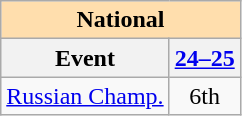<table class="wikitable" style="text-align:center">
<tr>
<th style="background-color: #ffdead; " colspan=2 align=center>National</th>
</tr>
<tr>
<th>Event</th>
<th><a href='#'>24–25</a></th>
</tr>
<tr>
<td align=left><a href='#'>Russian Champ.</a></td>
<td>6th</td>
</tr>
</table>
